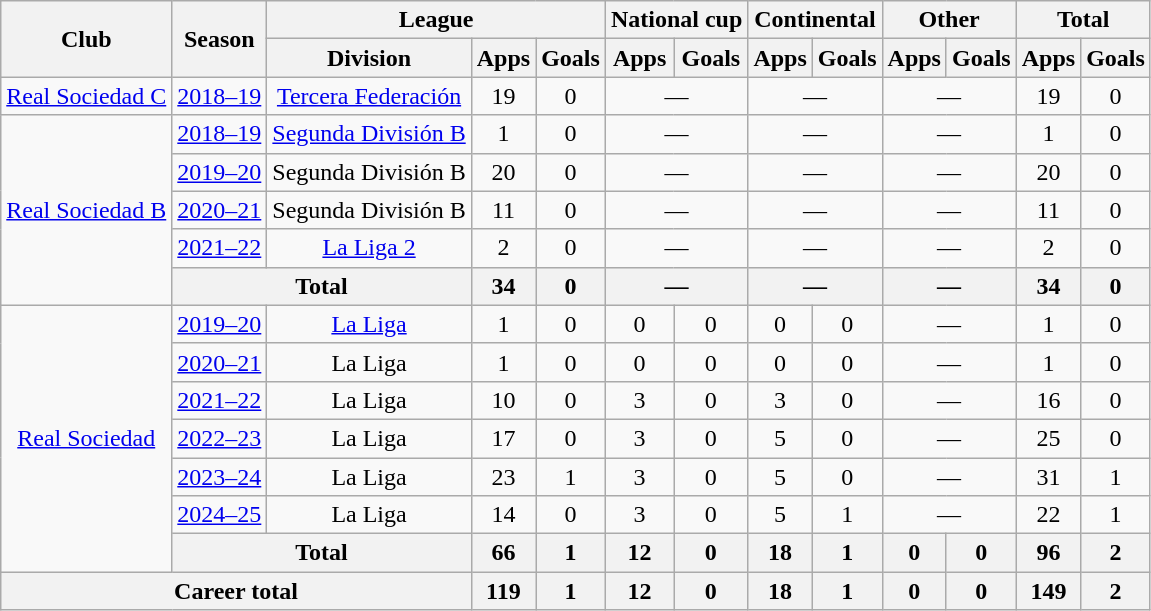<table class="wikitable" style="text-align:center">
<tr>
<th rowspan="2">Club</th>
<th rowspan="2">Season</th>
<th colspan="3">League</th>
<th colspan="2">National cup</th>
<th colspan="2">Continental</th>
<th colspan="2">Other</th>
<th colspan="2">Total</th>
</tr>
<tr>
<th>Division</th>
<th>Apps</th>
<th>Goals</th>
<th>Apps</th>
<th>Goals</th>
<th>Apps</th>
<th>Goals</th>
<th>Apps</th>
<th>Goals</th>
<th>Apps</th>
<th>Goals</th>
</tr>
<tr>
<td><a href='#'>Real Sociedad C</a></td>
<td><a href='#'>2018–19</a></td>
<td><a href='#'>Tercera Federación</a></td>
<td>19</td>
<td>0</td>
<td colspan="2">—</td>
<td colspan="2">—</td>
<td colspan="2">—</td>
<td>19</td>
<td>0</td>
</tr>
<tr>
<td rowspan="5"><a href='#'>Real Sociedad B</a></td>
<td><a href='#'>2018–19</a></td>
<td><a href='#'>Segunda División B</a></td>
<td>1</td>
<td>0</td>
<td colspan="2">—</td>
<td colspan="2">—</td>
<td colspan="2">—</td>
<td>1</td>
<td>0</td>
</tr>
<tr>
<td><a href='#'>2019–20</a></td>
<td>Segunda División B</td>
<td>20</td>
<td>0</td>
<td colspan="2">—</td>
<td colspan="2">—</td>
<td colspan="2">—</td>
<td>20</td>
<td>0</td>
</tr>
<tr>
<td><a href='#'>2020–21</a></td>
<td>Segunda División B</td>
<td>11</td>
<td>0</td>
<td colspan="2">—</td>
<td colspan="2">—</td>
<td colspan="2">—</td>
<td>11</td>
<td>0</td>
</tr>
<tr>
<td><a href='#'>2021–22</a></td>
<td><a href='#'>La Liga 2</a></td>
<td>2</td>
<td>0</td>
<td colspan="2">—</td>
<td colspan="2">—</td>
<td colspan="2">—</td>
<td>2</td>
<td>0</td>
</tr>
<tr>
<th colspan="2">Total</th>
<th>34</th>
<th>0</th>
<th colspan="2">—</th>
<th colspan="2">—</th>
<th colspan="2">—</th>
<th>34</th>
<th>0</th>
</tr>
<tr>
<td rowspan="7"><a href='#'>Real Sociedad</a></td>
<td><a href='#'>2019–20</a></td>
<td><a href='#'>La Liga</a></td>
<td>1</td>
<td>0</td>
<td>0</td>
<td>0</td>
<td>0</td>
<td>0</td>
<td colspan="2">—</td>
<td>1</td>
<td>0</td>
</tr>
<tr>
<td><a href='#'>2020–21</a></td>
<td>La Liga</td>
<td>1</td>
<td>0</td>
<td>0</td>
<td>0</td>
<td>0</td>
<td>0</td>
<td colspan="2">—</td>
<td>1</td>
<td>0</td>
</tr>
<tr>
<td><a href='#'>2021–22</a></td>
<td>La Liga</td>
<td>10</td>
<td>0</td>
<td>3</td>
<td>0</td>
<td>3</td>
<td>0</td>
<td colspan="2">—</td>
<td>16</td>
<td>0</td>
</tr>
<tr>
<td><a href='#'>2022–23</a></td>
<td>La Liga</td>
<td>17</td>
<td>0</td>
<td>3</td>
<td>0</td>
<td>5</td>
<td>0</td>
<td colspan="2">—</td>
<td>25</td>
<td>0</td>
</tr>
<tr>
<td><a href='#'>2023–24</a></td>
<td>La Liga</td>
<td>23</td>
<td>1</td>
<td>3</td>
<td>0</td>
<td>5</td>
<td>0</td>
<td colspan="2">—</td>
<td>31</td>
<td>1</td>
</tr>
<tr>
<td><a href='#'>2024–25</a></td>
<td>La Liga</td>
<td>14</td>
<td>0</td>
<td>3</td>
<td>0</td>
<td>5</td>
<td>1</td>
<td colspan="2">—</td>
<td>22</td>
<td>1</td>
</tr>
<tr>
<th colspan="2">Total</th>
<th>66</th>
<th>1</th>
<th>12</th>
<th>0</th>
<th>18</th>
<th>1</th>
<th>0</th>
<th>0</th>
<th>96</th>
<th>2</th>
</tr>
<tr>
<th colspan="3">Career total</th>
<th>119</th>
<th>1</th>
<th>12</th>
<th>0</th>
<th>18</th>
<th>1</th>
<th>0</th>
<th>0</th>
<th>149</th>
<th>2</th>
</tr>
</table>
